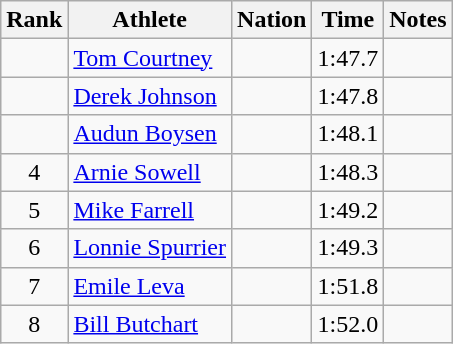<table class="wikitable sortable" style="text-align:center">
<tr>
<th>Rank</th>
<th>Athlete</th>
<th>Nation</th>
<th>Time</th>
<th>Notes</th>
</tr>
<tr>
<td></td>
<td align=left><a href='#'>Tom Courtney</a></td>
<td align=left></td>
<td>1:47.7</td>
<td></td>
</tr>
<tr>
<td></td>
<td align=left><a href='#'>Derek Johnson</a></td>
<td align=left></td>
<td>1:47.8</td>
<td></td>
</tr>
<tr>
<td></td>
<td align=left><a href='#'>Audun Boysen</a></td>
<td align=left></td>
<td>1:48.1</td>
<td></td>
</tr>
<tr>
<td>4</td>
<td align=left><a href='#'>Arnie Sowell</a></td>
<td align=left></td>
<td>1:48.3</td>
<td></td>
</tr>
<tr>
<td>5</td>
<td align=left><a href='#'>Mike Farrell</a></td>
<td align=left></td>
<td>1:49.2</td>
<td></td>
</tr>
<tr>
<td>6</td>
<td align=left><a href='#'>Lonnie Spurrier</a></td>
<td align=left></td>
<td>1:49.3</td>
<td></td>
</tr>
<tr>
<td>7</td>
<td align=left><a href='#'>Emile Leva</a></td>
<td align=left></td>
<td>1:51.8</td>
<td></td>
</tr>
<tr>
<td>8</td>
<td align=left><a href='#'>Bill Butchart</a></td>
<td align=left></td>
<td>1:52.0</td>
<td></td>
</tr>
</table>
